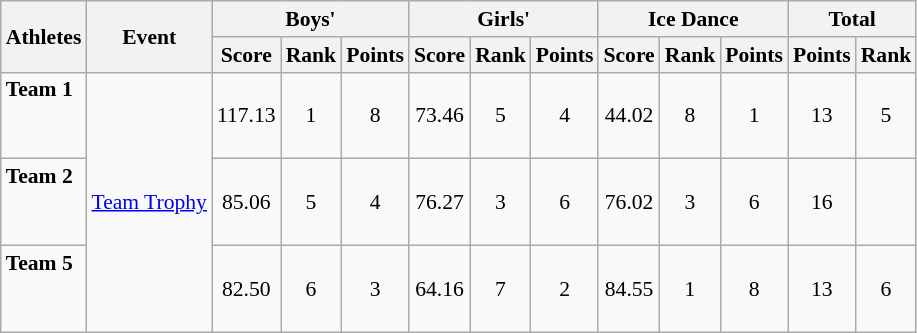<table class="wikitable" style="font-size:90%; text-align:center;">
<tr>
<th rowspan=2>Athletes</th>
<th rowspan=2>Event</th>
<th colspan=3>Boys'</th>
<th colspan=3>Girls'</th>
<th colspan=3>Ice Dance</th>
<th colspan=2>Total</th>
</tr>
<tr>
<th>Score</th>
<th>Rank</th>
<th>Points</th>
<th>Score</th>
<th>Rank</th>
<th>Points</th>
<th>Score</th>
<th>Rank</th>
<th>Points</th>
<th>Points</th>
<th>Rank</th>
</tr>
<tr>
<td align=left><strong>Team 1</strong><br><br><br></td>
<td rowspan=3 align=left><a href='#'>Team Trophy</a></td>
<td>117.13</td>
<td>1</td>
<td>8</td>
<td>73.46</td>
<td>5</td>
<td>4</td>
<td>44.02</td>
<td>8</td>
<td>1</td>
<td>13</td>
<td>5</td>
</tr>
<tr>
<td align=left><strong>Team 2</strong><br><br><br></td>
<td>85.06</td>
<td>5</td>
<td>4</td>
<td>76.27</td>
<td>3</td>
<td>6</td>
<td>76.02</td>
<td>3</td>
<td>6</td>
<td>16</td>
<td></td>
</tr>
<tr>
<td align=left><strong>Team 5</strong><br><br><br></td>
<td>82.50</td>
<td>6</td>
<td>3</td>
<td>64.16</td>
<td>7</td>
<td>2</td>
<td>84.55</td>
<td>1</td>
<td>8</td>
<td>13</td>
<td>6</td>
</tr>
</table>
